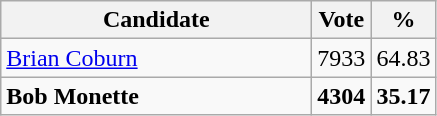<table class="wikitable">
<tr>
<th bgcolor="#DDDDFF" width="200px">Candidate</th>
<th bgcolor="#DDDDFF">Vote</th>
<th bgcolor="#DDDDFF">%</th>
</tr>
<tr>
<td><a href='#'>Brian Coburn</a></td>
<td>7933</td>
<td>64.83</td>
</tr>
<tr>
<td><strong>Bob Monette</strong></td>
<td><strong>4304</strong></td>
<td><strong>35.17</strong></td>
</tr>
</table>
